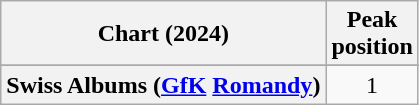<table class="wikitable sortable plainrowheaders" style="text-align:center">
<tr>
<th scope="col">Chart (2024)</th>
<th scope="col">Peak<br>position</th>
</tr>
<tr>
</tr>
<tr>
</tr>
<tr>
</tr>
<tr>
</tr>
<tr>
<th scope="row">Swiss Albums (<a href='#'>GfK</a> <a href='#'>Romandy</a>)</th>
<td>1</td>
</tr>
</table>
